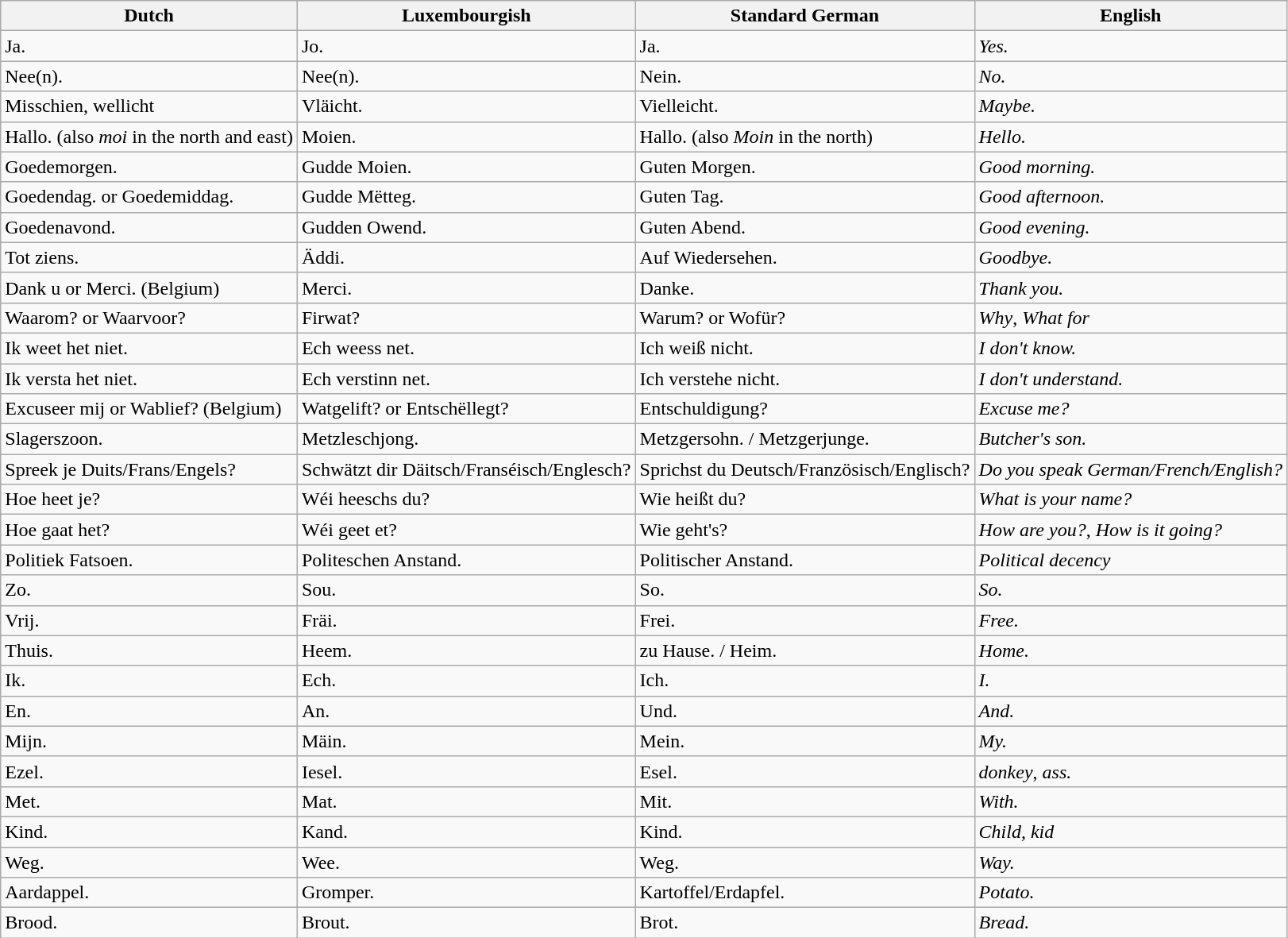<table class="wikitable">
<tr>
<th>Dutch</th>
<th>Luxembourgish</th>
<th>Standard German</th>
<th>English</th>
</tr>
<tr>
<td>Ja.</td>
<td>Jo.</td>
<td>Ja.</td>
<td><em>Yes.</em></td>
</tr>
<tr>
<td>Nee(n).</td>
<td>Nee(n).</td>
<td>Nein.</td>
<td><em>No.</em></td>
</tr>
<tr>
<td>Misschien, wellicht</td>
<td>Vläicht.</td>
<td>Vielleicht.</td>
<td><em>Maybe.</em></td>
</tr>
<tr>
<td>Hallo. (also <em>moi</em> in the north and east)</td>
<td>Moien.</td>
<td>Hallo. (also <em>Moin</em> in the north)</td>
<td><em>Hello.</em></td>
</tr>
<tr>
<td>Goedemorgen.</td>
<td>Gudde Moien.</td>
<td>Guten Morgen.</td>
<td><em>Good morning.</em></td>
</tr>
<tr>
<td>Goedendag. or Goedemiddag.</td>
<td>Gudde Mëtteg.</td>
<td>Guten Tag.</td>
<td><em>Good afternoon.</em></td>
</tr>
<tr>
<td>Goedenavond.</td>
<td>Gudden Owend.</td>
<td>Guten Abend.</td>
<td><em>Good evening.</em></td>
</tr>
<tr>
<td>Tot ziens.</td>
<td>Äddi.</td>
<td>Auf Wiedersehen.</td>
<td><em>Goodbye.</em></td>
</tr>
<tr>
<td>Dank u or Merci. (Belgium)</td>
<td>Merci.</td>
<td>Danke.</td>
<td><em>Thank you.</em></td>
</tr>
<tr>
<td>Waarom? or Waarvoor?</td>
<td>Firwat?</td>
<td>Warum? or Wofür?</td>
<td><em>Why</em>, <em>What for</em></td>
</tr>
<tr>
<td>Ik weet het niet.</td>
<td>Ech weess net.</td>
<td>Ich weiß nicht.</td>
<td><em>I don't know.</em></td>
</tr>
<tr>
<td>Ik versta het niet.</td>
<td>Ech verstinn net.</td>
<td>Ich verstehe nicht.</td>
<td><em>I don't understand.</em></td>
</tr>
<tr>
<td>Excuseer mij or Wablief? (Belgium)</td>
<td>Watgelift? or Entschëllegt?</td>
<td>Entschuldigung?</td>
<td><em>Excuse me?</em></td>
</tr>
<tr>
<td>Slagerszoon.</td>
<td>Metzleschjong.</td>
<td>Metzgersohn. / Metzgerjunge.</td>
<td><em>Butcher's son.</em></td>
</tr>
<tr>
<td>Spreek je Duits/Frans/Engels?</td>
<td>Schwätzt dir Däitsch/Franséisch/Englesch?</td>
<td>Sprichst du Deutsch/Französisch/Englisch?</td>
<td><em>Do you speak German/French/English?</em></td>
</tr>
<tr>
<td>Hoe heet je?</td>
<td>Wéi heeschs du?</td>
<td>Wie heißt du?</td>
<td><em>What is your name?</em></td>
</tr>
<tr>
<td>Hoe gaat het?</td>
<td>Wéi geet et?</td>
<td>Wie geht's?</td>
<td><em>How are you?</em>, <em>How is it going?</em></td>
</tr>
<tr>
<td>Politiek Fatsoen.</td>
<td>Politeschen Anstand.</td>
<td>Politischer Anstand.</td>
<td><em>Political decency</em></td>
</tr>
<tr>
<td>Zo.</td>
<td>Sou.</td>
<td>So.</td>
<td><em>So.</em></td>
</tr>
<tr>
<td>Vrij.</td>
<td>Fräi.</td>
<td>Frei.</td>
<td><em>Free.</em></td>
</tr>
<tr>
<td>Thuis.</td>
<td>Heem.</td>
<td>zu Hause. / Heim.</td>
<td><em>Home.</em></td>
</tr>
<tr>
<td>Ik.</td>
<td>Ech.</td>
<td>Ich.</td>
<td><em>I.</em></td>
</tr>
<tr>
<td>En.</td>
<td>An.</td>
<td>Und.</td>
<td><em>And.</em></td>
</tr>
<tr>
<td>Mijn.</td>
<td>Mäin.</td>
<td>Mein.</td>
<td><em>My.</em></td>
</tr>
<tr>
<td>Ezel.</td>
<td>Iesel.</td>
<td>Esel.</td>
<td><em>donkey</em>, <em>ass.</em></td>
</tr>
<tr>
<td>Met.</td>
<td>Mat.</td>
<td>Mit.</td>
<td><em>With.</em></td>
</tr>
<tr>
<td>Kind.</td>
<td>Kand.</td>
<td>Kind.</td>
<td><em>Child, kid</em></td>
</tr>
<tr>
<td>Weg.</td>
<td>Wee.</td>
<td>Weg.</td>
<td><em>Way.</em></td>
</tr>
<tr>
<td>Aardappel.</td>
<td>Gromper.</td>
<td>Kartoffel/Erdapfel.</td>
<td><em>Potato.</em></td>
</tr>
<tr>
<td>Brood.</td>
<td>Brout.</td>
<td>Brot.</td>
<td><em>Bread.</em></td>
</tr>
</table>
